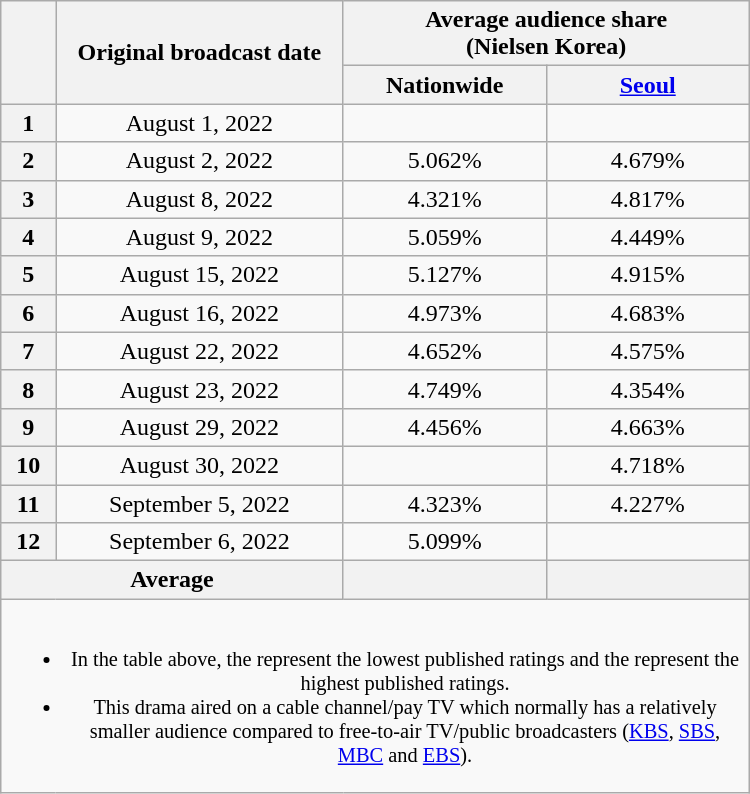<table class="wikitable" style="margin-left:auto; margin-right:auto; width:500px; text-align:center">
<tr>
<th scope="col" rowspan="2"></th>
<th scope="col" rowspan="2">Original broadcast date</th>
<th scope="col" colspan="2">Average audience share<br>(Nielsen Korea)</th>
</tr>
<tr>
<th scope="col" style="width:8em">Nationwide</th>
<th scope="col" style="width:8em"><a href='#'>Seoul</a></th>
</tr>
<tr>
<th scope="col">1</th>
<td>August 1, 2022</td>
<td><strong></strong> </td>
<td><strong></strong> </td>
</tr>
<tr>
<th scope="col">2</th>
<td>August 2, 2022</td>
<td>5.062% </td>
<td>4.679% </td>
</tr>
<tr>
<th scope="col">3</th>
<td>August 8, 2022</td>
<td>4.321% </td>
<td>4.817% </td>
</tr>
<tr>
<th scope="col">4</th>
<td>August 9, 2022</td>
<td>5.059% </td>
<td>4.449% </td>
</tr>
<tr>
<th scope="col">5</th>
<td>August 15, 2022</td>
<td>5.127% </td>
<td>4.915% </td>
</tr>
<tr>
<th scope="col">6</th>
<td>August 16, 2022</td>
<td>4.973% </td>
<td>4.683% </td>
</tr>
<tr>
<th scope="col">7</th>
<td>August 22, 2022</td>
<td>4.652% </td>
<td>4.575% </td>
</tr>
<tr>
<th scope="col">8</th>
<td>August 23, 2022</td>
<td>4.749% </td>
<td>4.354% </td>
</tr>
<tr>
<th scope="col">9</th>
<td>August 29, 2022</td>
<td>4.456% </td>
<td>4.663% </td>
</tr>
<tr>
<th scope="col">10</th>
<td>August 30, 2022</td>
<td><strong></strong> </td>
<td>4.718% </td>
</tr>
<tr>
<th scope="col">11</th>
<td>September 5, 2022</td>
<td>4.323% </td>
<td>4.227% </td>
</tr>
<tr>
<th scope="col">12</th>
<td>September 6, 2022</td>
<td>5.099% </td>
<td><strong></strong> </td>
</tr>
<tr>
<th scope="col" colspan="2">Average</th>
<th scope="col"></th>
<th scope="col"></th>
</tr>
<tr>
<td colspan="4" style="font-size:85%"><br><ul><li>In the table above, the <strong></strong> represent the lowest published ratings and the <strong></strong> represent the highest published ratings.</li><li>This drama aired on a cable channel/pay TV which normally has a relatively smaller audience compared to free-to-air TV/public broadcasters (<a href='#'>KBS</a>, <a href='#'>SBS</a>, <a href='#'>MBC</a> and <a href='#'>EBS</a>).</li></ul></td>
</tr>
</table>
